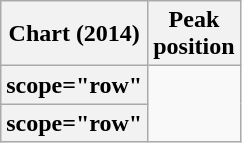<table class="wikitable plainrowheaders sortable" style="text-align:center;">
<tr>
<th>Chart (2014)</th>
<th>Peak<br>position</th>
</tr>
<tr>
<th>scope="row" </th>
</tr>
<tr>
<th>scope="row" </th>
</tr>
</table>
